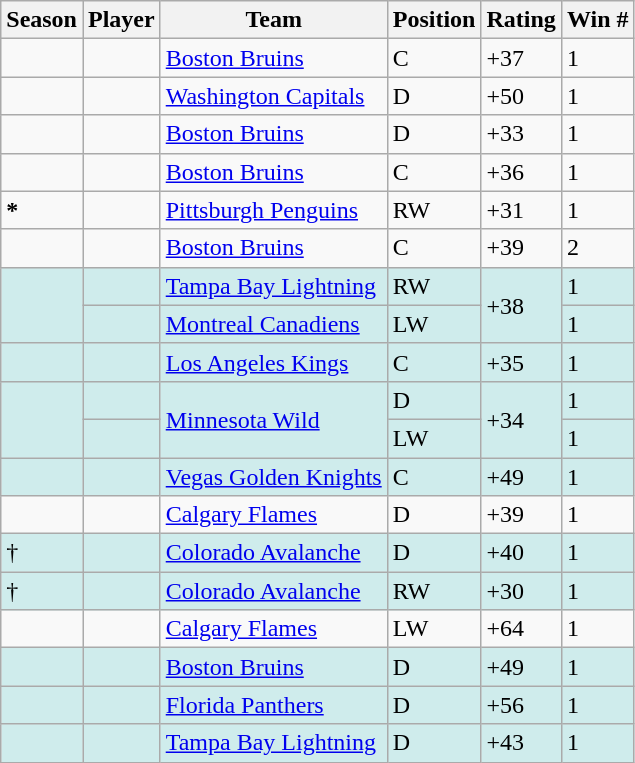<table class="wikitable sortable">
<tr>
<th>Season</th>
<th>Player</th>
<th>Team</th>
<th>Position</th>
<th>Rating</th>
<th>Win #</th>
</tr>
<tr>
<td></td>
<td></td>
<td><a href='#'>Boston Bruins</a></td>
<td>C</td>
<td>+37</td>
<td>1</td>
</tr>
<tr>
<td></td>
<td></td>
<td><a href='#'>Washington Capitals</a></td>
<td>D</td>
<td>+50</td>
<td>1</td>
</tr>
<tr>
<td></td>
<td></td>
<td><a href='#'>Boston Bruins</a></td>
<td>D</td>
<td>+33</td>
<td>1</td>
</tr>
<tr>
<td></td>
<td></td>
<td><a href='#'>Boston Bruins</a></td>
<td>C</td>
<td>+36</td>
<td>1</td>
</tr>
<tr>
<td><strong>*</strong></td>
<td></td>
<td><a href='#'>Pittsburgh Penguins</a></td>
<td>RW</td>
<td>+31</td>
<td>1</td>
</tr>
<tr>
<td></td>
<td></td>
<td><a href='#'>Boston Bruins</a></td>
<td>C</td>
<td>+39</td>
<td>2</td>
</tr>
<tr bgcolor="#CFECEC">
<td rowspan=2></td>
<td></td>
<td><a href='#'>Tampa Bay Lightning</a></td>
<td>RW</td>
<td rowspan=2>+38</td>
<td>1</td>
</tr>
<tr bgcolor="#CFECEC">
<td></td>
<td><a href='#'>Montreal Canadiens</a></td>
<td>LW</td>
<td>1</td>
</tr>
<tr bgcolor="#CFECEC">
<td></td>
<td></td>
<td><a href='#'>Los Angeles Kings</a></td>
<td>C</td>
<td>+35</td>
<td>1</td>
</tr>
<tr bgcolor="#CFECEC">
<td rowspan=2></td>
<td></td>
<td rowspan=2><a href='#'>Minnesota Wild</a></td>
<td>D</td>
<td rowspan=2>+34</td>
<td>1</td>
</tr>
<tr bgcolor="#CFECEC">
<td></td>
<td>LW</td>
<td>1</td>
</tr>
<tr bgcolor="#CFECEC">
<td></td>
<td></td>
<td><a href='#'>Vegas Golden Knights</a></td>
<td>C</td>
<td>+49</td>
<td>1</td>
</tr>
<tr>
<td></td>
<td></td>
<td><a href='#'>Calgary Flames</a></td>
<td>D</td>
<td>+39</td>
<td>1</td>
</tr>
<tr bgcolor="#CFECEC">
<td>†</td>
<td></td>
<td><a href='#'>Colorado Avalanche</a></td>
<td>D</td>
<td>+40</td>
<td>1</td>
</tr>
<tr bgcolor="#CFECEC">
<td>†</td>
<td></td>
<td><a href='#'>Colorado Avalanche</a></td>
<td>RW</td>
<td>+30</td>
<td>1</td>
</tr>
<tr>
<td></td>
<td></td>
<td><a href='#'>Calgary Flames</a></td>
<td>LW</td>
<td>+64</td>
<td>1</td>
</tr>
<tr bgcolor="#CFECEC">
<td></td>
<td></td>
<td><a href='#'>Boston Bruins</a></td>
<td>D</td>
<td>+49</td>
<td>1</td>
</tr>
<tr bgcolor="#CFECEC">
<td></td>
<td></td>
<td><a href='#'>Florida Panthers</a></td>
<td>D</td>
<td>+56</td>
<td>1</td>
</tr>
<tr bgcolor="#CFECEC">
<td></td>
<td></td>
<td><a href='#'>Tampa Bay Lightning</a></td>
<td>D</td>
<td>+43</td>
<td>1</td>
</tr>
</table>
